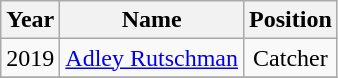<table class="wikitable sortable plainrowheaders" style="text-align:center">
<tr>
<th scope="col">Year</th>
<th scope="col">Name</th>
<th scope="col">Position</th>
</tr>
<tr>
<td>2019</td>
<td><a href='#'>Adley Rutschman</a></td>
<td>Catcher</td>
</tr>
<tr>
</tr>
</table>
